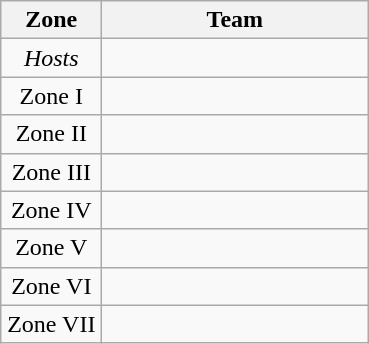<table class="wikitable">
<tr>
<th width=60>Zone</th>
<th width=170>Team</th>
</tr>
<tr>
<td align=center><em>Hosts</em></td>
<td></td>
</tr>
<tr>
<td align=center>Zone I</td>
<td></td>
</tr>
<tr>
<td align=center>Zone II</td>
<td></td>
</tr>
<tr>
<td align=center>Zone III</td>
<td></td>
</tr>
<tr>
<td align=center>Zone IV</td>
<td></td>
</tr>
<tr>
<td align=center>Zone V</td>
<td></td>
</tr>
<tr>
<td align=center>Zone VI</td>
<td></td>
</tr>
<tr>
<td align=center>Zone VII</td>
<td></td>
</tr>
</table>
